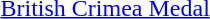<table>
<tr>
<td rowspan=2 style="width:60px; vertical-align:top;"></td>
<td><a href='#'>British Crimea Medal</a></td>
</tr>
<tr>
<td></td>
</tr>
</table>
